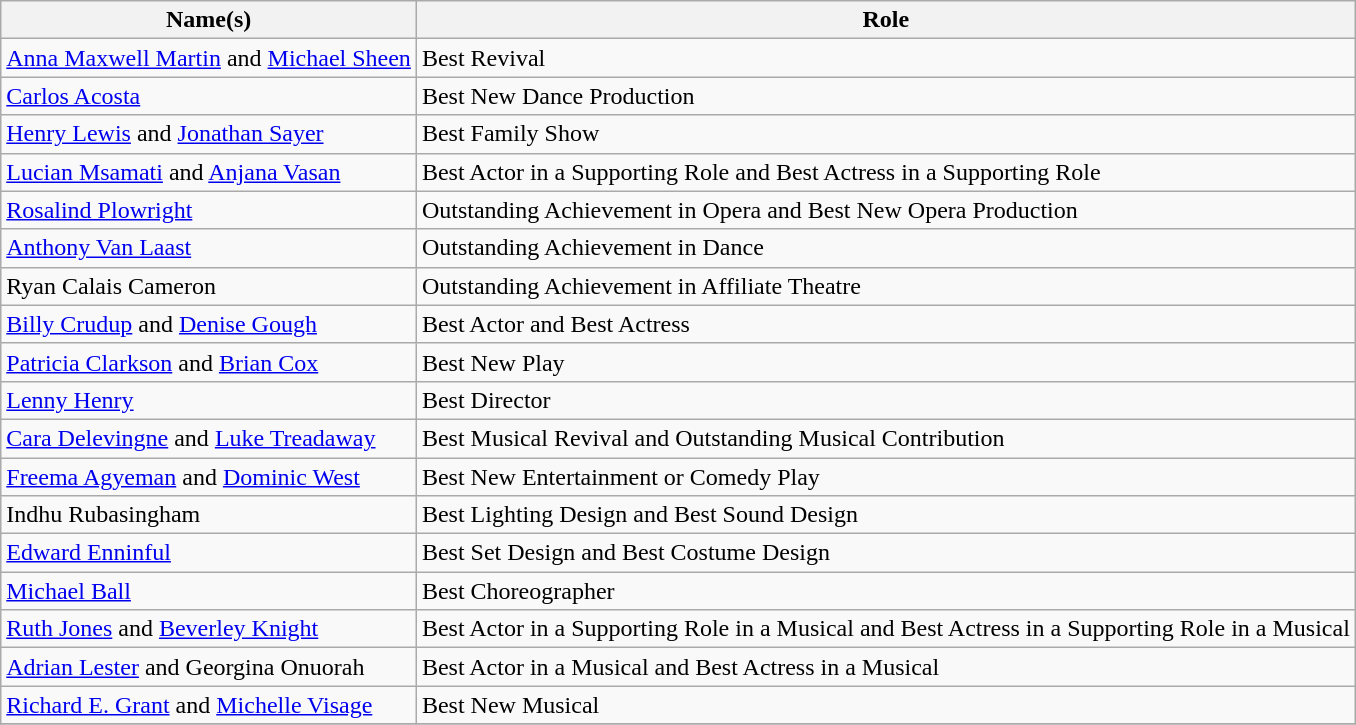<table class="wikitable plainrowheaders sortable">
<tr>
<th scope="col">Name(s)</th>
<th scope="col">Role</th>
</tr>
<tr>
<td><a href='#'>Anna Maxwell Martin</a> and <a href='#'>Michael Sheen</a></td>
<td>Best Revival</td>
</tr>
<tr>
<td><a href='#'>Carlos Acosta</a></td>
<td>Best New Dance Production</td>
</tr>
<tr>
<td><a href='#'>Henry Lewis</a> and <a href='#'>Jonathan Sayer</a></td>
<td>Best Family Show</td>
</tr>
<tr>
<td><a href='#'>Lucian Msamati</a> and <a href='#'>Anjana Vasan</a></td>
<td>Best Actor in a Supporting Role and Best Actress in a Supporting Role</td>
</tr>
<tr>
<td><a href='#'>Rosalind Plowright</a></td>
<td>Outstanding Achievement in Opera and Best New Opera Production</td>
</tr>
<tr>
<td><a href='#'>Anthony Van Laast</a></td>
<td>Outstanding Achievement in Dance</td>
</tr>
<tr>
<td>Ryan Calais Cameron</td>
<td>Outstanding Achievement in Affiliate Theatre</td>
</tr>
<tr>
<td><a href='#'>Billy Crudup</a> and <a href='#'>Denise Gough</a></td>
<td>Best Actor and Best Actress</td>
</tr>
<tr>
<td><a href='#'>Patricia Clarkson</a> and <a href='#'>Brian Cox</a></td>
<td>Best New Play</td>
</tr>
<tr>
<td><a href='#'>Lenny Henry</a></td>
<td>Best Director</td>
</tr>
<tr>
<td><a href='#'>Cara Delevingne</a> and <a href='#'>Luke Treadaway</a></td>
<td>Best Musical Revival and Outstanding Musical Contribution</td>
</tr>
<tr>
<td><a href='#'>Freema Agyeman</a> and <a href='#'>Dominic West</a></td>
<td>Best New Entertainment or Comedy Play</td>
</tr>
<tr>
<td>Indhu Rubasingham</td>
<td>Best Lighting Design and Best Sound Design</td>
</tr>
<tr>
<td><a href='#'>Edward Enninful</a></td>
<td>Best Set Design and Best Costume Design</td>
</tr>
<tr>
<td><a href='#'>Michael Ball</a></td>
<td>Best Choreographer</td>
</tr>
<tr>
<td><a href='#'>Ruth Jones</a> and <a href='#'>Beverley Knight</a></td>
<td>Best Actor in a Supporting Role in a Musical and Best Actress in a Supporting Role in a Musical</td>
</tr>
<tr>
<td><a href='#'>Adrian Lester</a> and Georgina Onuorah</td>
<td>Best Actor in a Musical and Best Actress in a Musical</td>
</tr>
<tr>
<td><a href='#'>Richard E. Grant</a> and <a href='#'>Michelle Visage</a></td>
<td>Best New Musical</td>
</tr>
<tr>
</tr>
</table>
